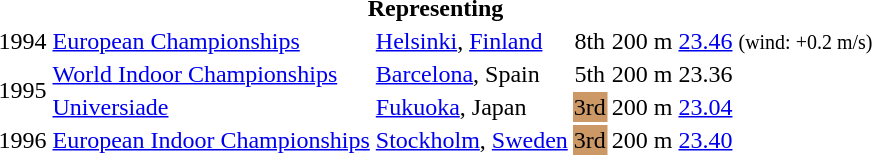<table>
<tr>
<th colspan="6">Representing </th>
</tr>
<tr>
<td>1994</td>
<td><a href='#'>European Championships</a></td>
<td><a href='#'>Helsinki</a>, <a href='#'>Finland</a></td>
<td align="center">8th</td>
<td>200 m</td>
<td><a href='#'>23.46</a> <small>(wind: +0.2 m/s)</small></td>
</tr>
<tr>
<td rowspan=2>1995</td>
<td><a href='#'>World Indoor Championships</a></td>
<td><a href='#'>Barcelona</a>, Spain</td>
<td align="center">5th</td>
<td>200 m</td>
<td>23.36</td>
</tr>
<tr>
<td><a href='#'>Universiade</a></td>
<td><a href='#'>Fukuoka</a>, Japan</td>
<td bgcolor="cc9966" align="center">3rd</td>
<td>200 m</td>
<td><a href='#'>23.04</a></td>
</tr>
<tr>
<td>1996</td>
<td><a href='#'>European Indoor Championships</a></td>
<td><a href='#'>Stockholm</a>, <a href='#'>Sweden</a></td>
<td bgcolor="cc9966" align="center">3rd</td>
<td>200 m</td>
<td><a href='#'>23.40</a></td>
</tr>
</table>
